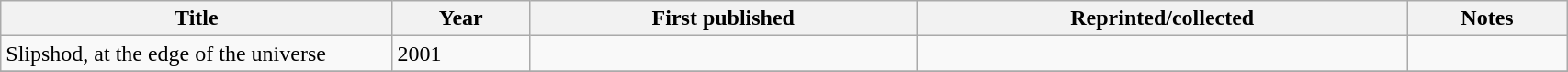<table class='wikitable sortable' width='90%'>
<tr>
<th width=25%>Title</th>
<th>Year</th>
<th>First published</th>
<th>Reprinted/collected</th>
<th>Notes</th>
</tr>
<tr>
<td>Slipshod, at the edge of the universe</td>
<td>2001</td>
<td></td>
<td></td>
<td></td>
</tr>
<tr>
</tr>
</table>
